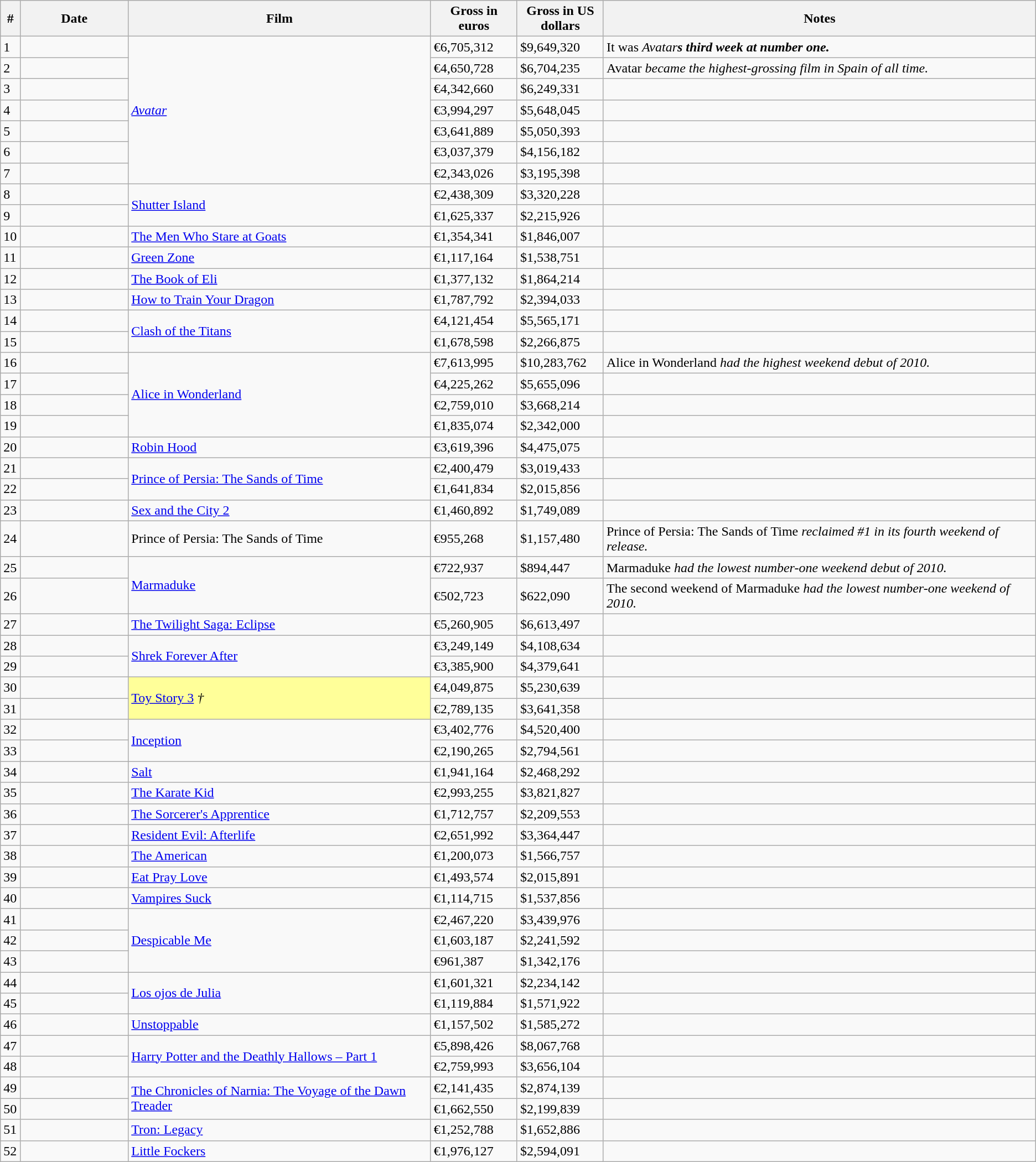<table class="wikitable sortable">
<tr>
<th width="1%">#</th>
<th width="10%">Date</th>
<th width="28%">Film</th>
<th width="8%">Gross in euros</th>
<th width="8%">Gross in US dollars</th>
<th width="40%">Notes</th>
</tr>
<tr>
<td>1</td>
<td></td>
<td rowspan="7"><em><a href='#'>Avatar</a></em></td>
<td>€6,705,312</td>
<td>$9,649,320</td>
<td>It was <em>Avatar<strong>s third week at number one.</td>
</tr>
<tr>
<td>2</td>
<td></td>
<td>€4,650,728</td>
<td>$6,704,235</td>
<td></em>Avatar<em> became the highest-grossing film in Spain of all time.</td>
</tr>
<tr>
<td>3</td>
<td></td>
<td>€4,342,660</td>
<td>$6,249,331</td>
<td></td>
</tr>
<tr>
<td>4</td>
<td></td>
<td>€3,994,297</td>
<td>$5,648,045</td>
<td></td>
</tr>
<tr>
<td>5</td>
<td></td>
<td>€3,641,889</td>
<td>$5,050,393</td>
<td></td>
</tr>
<tr>
<td>6</td>
<td></td>
<td>€3,037,379</td>
<td>$4,156,182</td>
<td></td>
</tr>
<tr>
<td>7</td>
<td></td>
<td>€2,343,026</td>
<td>$3,195,398</td>
<td></td>
</tr>
<tr>
<td>8</td>
<td></td>
<td rowspan="2"></em><a href='#'>Shutter Island</a><em></td>
<td>€2,438,309</td>
<td>$3,320,228</td>
<td></td>
</tr>
<tr>
<td>9</td>
<td></td>
<td>€1,625,337</td>
<td>$2,215,926</td>
<td></td>
</tr>
<tr>
<td>10</td>
<td></td>
<td></em><a href='#'>The Men Who Stare at Goats</a><em></td>
<td>€1,354,341</td>
<td>$1,846,007</td>
<td></td>
</tr>
<tr>
<td>11</td>
<td></td>
<td></em><a href='#'>Green Zone</a><em></td>
<td>€1,117,164</td>
<td>$1,538,751</td>
<td></td>
</tr>
<tr>
<td>12</td>
<td></td>
<td></em><a href='#'>The Book of Eli</a><em></td>
<td>€1,377,132</td>
<td>$1,864,214</td>
<td></td>
</tr>
<tr>
<td>13</td>
<td></td>
<td></em><a href='#'>How to Train Your Dragon</a><em></td>
<td>€1,787,792</td>
<td>$2,394,033</td>
<td></td>
</tr>
<tr>
<td>14</td>
<td></td>
<td rowspan="2"></em><a href='#'>Clash of the Titans</a><em></td>
<td>€4,121,454</td>
<td>$5,565,171</td>
<td></td>
</tr>
<tr>
<td>15</td>
<td></td>
<td>€1,678,598</td>
<td>$2,266,875</td>
<td></td>
</tr>
<tr>
<td>16</td>
<td></td>
<td rowspan="4"></em><a href='#'>Alice in Wonderland</a><em></td>
<td>€7,613,995</td>
<td>$10,283,762</td>
<td></em>Alice in Wonderland<em> had the highest weekend debut of 2010.</td>
</tr>
<tr>
<td>17</td>
<td></td>
<td>€4,225,262</td>
<td>$5,655,096</td>
<td></td>
</tr>
<tr>
<td>18</td>
<td></td>
<td>€2,759,010</td>
<td>$3,668,214</td>
<td></td>
</tr>
<tr>
<td>19</td>
<td></td>
<td>€1,835,074</td>
<td>$2,342,000</td>
<td></td>
</tr>
<tr>
<td>20</td>
<td></td>
<td></em><a href='#'>Robin Hood</a><em></td>
<td>€3,619,396</td>
<td>$4,475,075</td>
<td></td>
</tr>
<tr>
<td>21</td>
<td></td>
<td rowspan="2"></em><a href='#'>Prince of Persia: The Sands of Time</a><em></td>
<td>€2,400,479</td>
<td>$3,019,433</td>
<td></td>
</tr>
<tr>
<td>22</td>
<td></td>
<td>€1,641,834</td>
<td>$2,015,856</td>
<td></td>
</tr>
<tr>
<td>23</td>
<td></td>
<td></em><a href='#'>Sex and the City 2</a><em></td>
<td>€1,460,892</td>
<td>$1,749,089</td>
<td></td>
</tr>
<tr>
<td>24</td>
<td></td>
<td></em>Prince of Persia: The Sands of Time<em></td>
<td>€955,268</td>
<td>$1,157,480</td>
<td></em>Prince of Persia: The Sands of Time<em> reclaimed #1 in its fourth weekend of release.</td>
</tr>
<tr>
<td>25</td>
<td></td>
<td rowspan="2"><a href='#'>Marmaduke</a></td>
<td>€722,937</td>
<td>$894,447</td>
<td></em>Marmaduke<em> had the lowest number-one weekend debut of 2010.</td>
</tr>
<tr>
<td>26</td>
<td></td>
<td>€502,723</td>
<td>$622,090</td>
<td>The second weekend of </em>Marmaduke<em> had the lowest number-one weekend of 2010.</td>
</tr>
<tr>
<td>27</td>
<td></td>
<td></em><a href='#'>The Twilight Saga: Eclipse</a><em></td>
<td>€5,260,905</td>
<td>$6,613,497</td>
<td></td>
</tr>
<tr>
<td>28</td>
<td></td>
<td rowspan="2"></em><a href='#'>Shrek Forever After</a><em></td>
<td>€3,249,149</td>
<td>$4,108,634</td>
<td></td>
</tr>
<tr>
<td>29</td>
<td></td>
<td>€3,385,900</td>
<td>$4,379,641</td>
<td></td>
</tr>
<tr>
<td>30</td>
<td></td>
<td rowspan="2" style="background-color:#FFFF99"></em><a href='#'>Toy Story 3</a><em> †</td>
<td>€4,049,875</td>
<td>$5,230,639</td>
<td></td>
</tr>
<tr>
<td>31</td>
<td></td>
<td>€2,789,135</td>
<td>$3,641,358</td>
<td></td>
</tr>
<tr>
<td>32</td>
<td></td>
<td rowspan="2"></em><a href='#'>Inception</a><em></td>
<td>€3,402,776</td>
<td>$4,520,400</td>
<td></td>
</tr>
<tr>
<td>33</td>
<td></td>
<td>€2,190,265</td>
<td>$2,794,561</td>
<td></td>
</tr>
<tr>
<td>34</td>
<td></td>
<td></em><a href='#'>Salt</a><em></td>
<td>€1,941,164</td>
<td>$2,468,292</td>
<td></td>
</tr>
<tr>
<td>35</td>
<td></td>
<td></em><a href='#'>The Karate Kid</a><em></td>
<td>€2,993,255</td>
<td>$3,821,827</td>
<td></td>
</tr>
<tr>
<td>36</td>
<td></td>
<td></em><a href='#'>The Sorcerer's Apprentice</a><em></td>
<td>€1,712,757</td>
<td>$2,209,553</td>
<td></td>
</tr>
<tr>
<td>37</td>
<td></td>
<td></em><a href='#'>Resident Evil: Afterlife</a><em></td>
<td>€2,651,992</td>
<td>$3,364,447</td>
<td></td>
</tr>
<tr>
<td>38</td>
<td></td>
<td></em><a href='#'>The American</a><em></td>
<td>€1,200,073</td>
<td>$1,566,757</td>
<td></td>
</tr>
<tr>
<td>39</td>
<td></td>
<td></em><a href='#'>Eat Pray Love</a><em></td>
<td>€1,493,574</td>
<td>$2,015,891</td>
<td></td>
</tr>
<tr>
<td>40</td>
<td></td>
<td></em><a href='#'>Vampires Suck</a><em></td>
<td>€1,114,715</td>
<td>$1,537,856</td>
<td></td>
</tr>
<tr>
<td>41</td>
<td></td>
<td rowspan="3"></em><a href='#'>Despicable Me</a><em></td>
<td>€2,467,220</td>
<td>$3,439,976</td>
<td></td>
</tr>
<tr>
<td>42</td>
<td></td>
<td>€1,603,187</td>
<td>$2,241,592</td>
<td></td>
</tr>
<tr>
<td>43</td>
<td></td>
<td>€961,387</td>
<td>$1,342,176</td>
<td></td>
</tr>
<tr>
<td>44</td>
<td></td>
<td rowspan="2"></em><a href='#'>Los ojos de Julia</a><em></td>
<td>€1,601,321</td>
<td>$2,234,142</td>
<td></td>
</tr>
<tr>
<td>45</td>
<td></td>
<td>€1,119,884</td>
<td>$1,571,922</td>
<td></td>
</tr>
<tr>
<td>46</td>
<td></td>
<td></em><a href='#'>Unstoppable</a><em></td>
<td>€1,157,502</td>
<td>$1,585,272</td>
<td></td>
</tr>
<tr>
<td>47</td>
<td></td>
<td rowspan="2"></em><a href='#'>Harry Potter and the Deathly Hallows – Part 1</a><em></td>
<td>€5,898,426</td>
<td>$8,067,768</td>
<td></td>
</tr>
<tr>
<td>48</td>
<td></td>
<td>€2,759,993</td>
<td>$3,656,104</td>
<td></td>
</tr>
<tr>
<td>49</td>
<td></td>
<td rowspan="2"></em><a href='#'>The Chronicles of Narnia: The Voyage of the Dawn Treader</a><em></td>
<td>€2,141,435</td>
<td>$2,874,139</td>
<td></td>
</tr>
<tr>
<td>50</td>
<td></td>
<td>€1,662,550</td>
<td>$2,199,839</td>
<td></td>
</tr>
<tr>
<td>51</td>
<td></td>
<td></em><a href='#'>Tron: Legacy</a><em></td>
<td>€1,252,788</td>
<td>$1,652,886</td>
<td></td>
</tr>
<tr>
<td>52</td>
<td></td>
<td></em><a href='#'>Little Fockers</a><em></td>
<td>€1,976,127</td>
<td>$2,594,091</td>
<td></td>
</tr>
</table>
